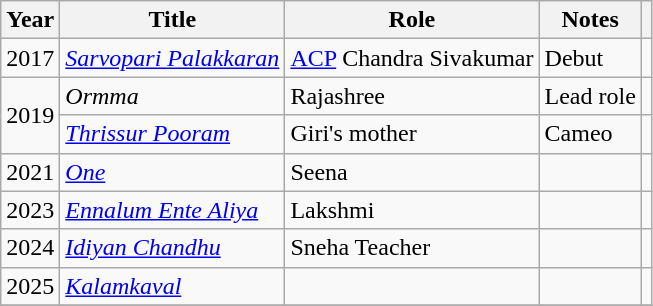<table class="wikitable sortable">
<tr>
<th>Year</th>
<th>Title</th>
<th>Role</th>
<th>Notes</th>
<th></th>
</tr>
<tr>
<td>2017</td>
<td><em><a href='#'>Sarvopari Palakkaran</a></em></td>
<td><a href='#'>ACP</a> Chandra Sivakumar</td>
<td>Debut</td>
<td></td>
</tr>
<tr>
<td rowspan=2>2019</td>
<td><em>Ormma</em></td>
<td>Rajashree</td>
<td>Lead role</td>
<td></td>
</tr>
<tr>
<td><em><a href='#'>Thrissur Pooram</a></em></td>
<td>Giri's mother</td>
<td>Cameo</td>
<td></td>
</tr>
<tr>
<td>2021</td>
<td><em><a href='#'>One</a></em></td>
<td>Seena</td>
<td></td>
<td></td>
</tr>
<tr>
<td>2023</td>
<td><em><a href='#'>Ennalum Ente Aliya</a></em></td>
<td>Lakshmi</td>
<td></td>
<td></td>
</tr>
<tr>
<td>2024</td>
<td><em><a href='#'>Idiyan Chandhu</a></em></td>
<td>Sneha Teacher</td>
<td></td>
<td></td>
</tr>
<tr>
<td>2025</td>
<td><em><a href='#'>Kalamkaval</a></em></td>
<td></td>
<td></td>
<td></td>
</tr>
<tr>
</tr>
</table>
